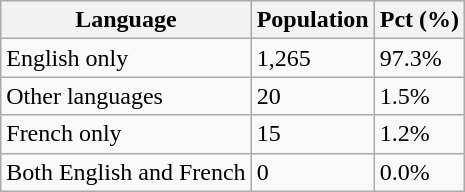<table class="wikitable">
<tr>
<th>Language</th>
<th>Population</th>
<th>Pct (%)</th>
</tr>
<tr>
<td>English only</td>
<td>1,265</td>
<td>97.3%</td>
</tr>
<tr>
<td>Other languages</td>
<td>20</td>
<td>1.5%</td>
</tr>
<tr>
<td>French only</td>
<td>15</td>
<td>1.2%</td>
</tr>
<tr>
<td>Both English and French</td>
<td>0</td>
<td>0.0%</td>
</tr>
</table>
